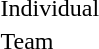<table>
<tr>
<td rowspan=2>Individual</td>
<td rowspan=2></td>
<td rowspan=2></td>
<td></td>
</tr>
<tr>
<td></td>
</tr>
<tr>
<td rowspan=2>Team</td>
<td rowspan=2></td>
<td rowspan=2></td>
<td></td>
</tr>
<tr>
<td></td>
</tr>
</table>
